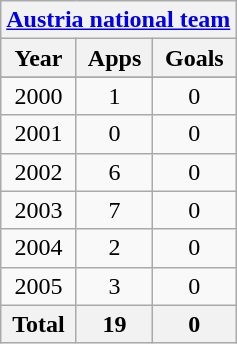<table class="wikitable" style="text-align:center">
<tr>
<th colspan=3><a href='#'>Austria national team</a></th>
</tr>
<tr>
<th>Year</th>
<th>Apps</th>
<th>Goals</th>
</tr>
<tr>
</tr>
<tr>
<td>2000</td>
<td>1</td>
<td>0</td>
</tr>
<tr>
<td>2001</td>
<td>0</td>
<td>0</td>
</tr>
<tr>
<td>2002</td>
<td>6</td>
<td>0</td>
</tr>
<tr>
<td>2003</td>
<td>7</td>
<td>0</td>
</tr>
<tr>
<td>2004</td>
<td>2</td>
<td>0</td>
</tr>
<tr>
<td>2005</td>
<td>3</td>
<td>0</td>
</tr>
<tr>
<th>Total</th>
<th>19</th>
<th>0</th>
</tr>
</table>
